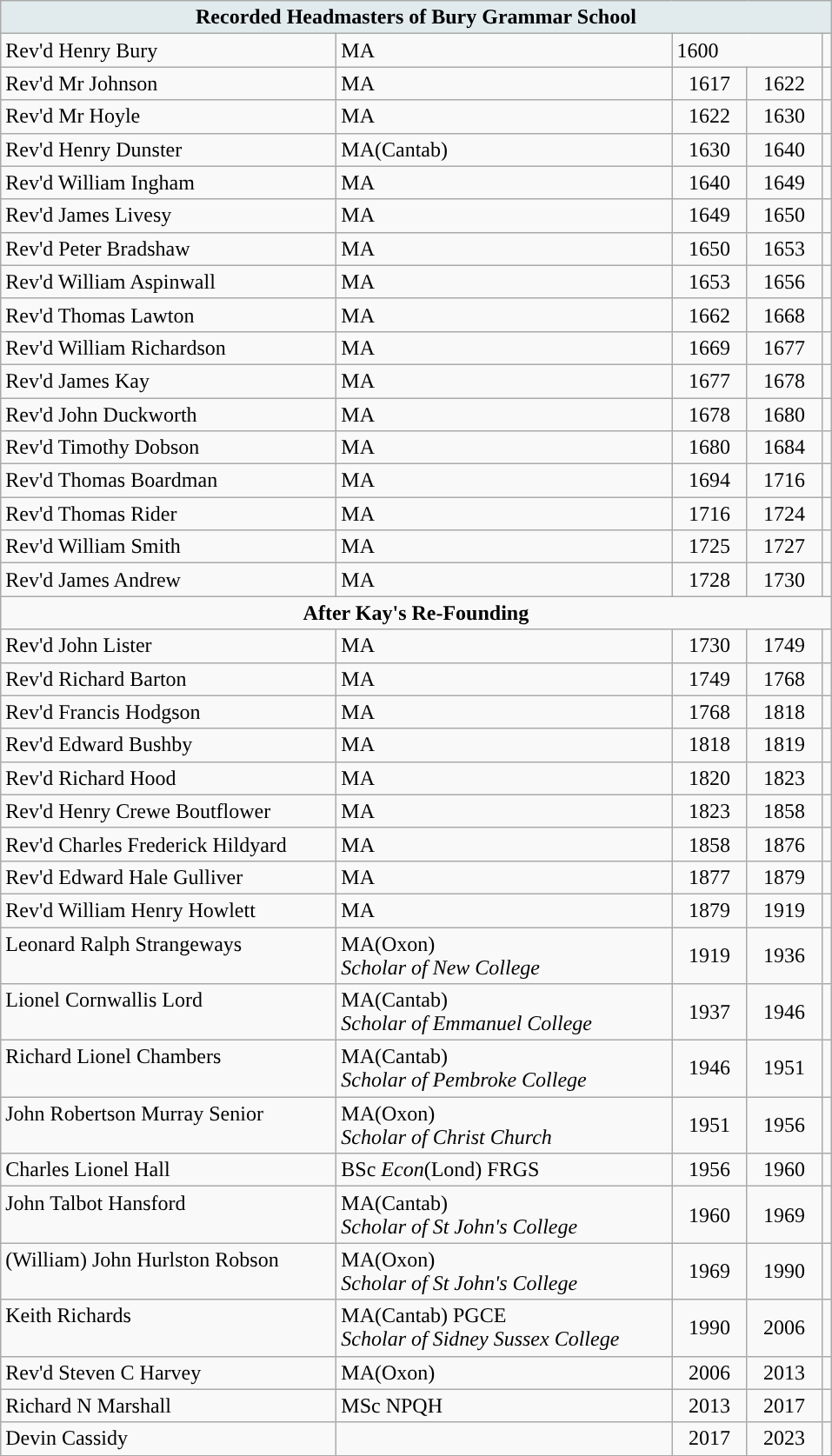<table class="wikitable mw-collapsible mw-collapsed">
<tr>
<td ! style="text-align: center; background: #E1EBEE; color:#000000" colspan = 5><strong>Recorded Headmasters of Bury Grammar School</strong></td>
</tr>
<tr>
<td style="width: 250px; vertical-align: top;">Rev'd Henry Bury</td>
<td>MA</td>
<td style="width: 50px; " colspan = 2>1600</td>
<td></td>
</tr>
<tr>
<td style="width: 250px; vertical-align: top;">Rev'd Mr Johnson</td>
<td>MA</td>
<td style="width: 50px; " align = center>1617</td>
<td style="width: 50px; text-align: center;">1622</td>
<td></td>
</tr>
<tr>
<td style="width: 250px; vertical-align: top;">Rev'd Mr Hoyle</td>
<td>MA</td>
<td style="width: 50px;" align = center>1622</td>
<td style="width: 50px; text-align: center;">1630</td>
<td></td>
</tr>
<tr>
<td style="width: 250px; vertical-align: top;">Rev'd Henry Dunster</td>
<td>MA(Cantab)</td>
<td style="width: 50px;" align = center>1630</td>
<td style="width: 50px; text-align: center;">1640</td>
<td></td>
</tr>
<tr>
<td style="width: 250px; vertical-align: top;">Rev'd William Ingham</td>
<td>MA</td>
<td style="width: 50px;" align = center>1640</td>
<td style="width: 50px; text-align: center;">1649</td>
<td></td>
</tr>
<tr>
<td style="width: 250px; vertical-align: top;">Rev'd James Livesy</td>
<td>MA</td>
<td style="width: 50px;" align = center>1649</td>
<td style="width: 50px; text-align: center;">1650</td>
<td></td>
</tr>
<tr>
<td style="width: 250px; vertical-align: top;">Rev'd Peter Bradshaw</td>
<td>MA</td>
<td style="width: 50px;" align = center>1650</td>
<td style="width: 50px; text-align: center;">1653</td>
<td></td>
</tr>
<tr>
<td style="width: 250px; vertical-align: top;">Rev'd William Aspinwall</td>
<td>MA</td>
<td style="width: 50px;" align = center>1653</td>
<td style="width: 50px; text-align: center;">1656</td>
<td></td>
</tr>
<tr>
<td style="width: 250px; vertical-align: top;">Rev'd Thomas Lawton</td>
<td>MA</td>
<td style="width: 50px;" align = center>1662</td>
<td style="width: 50px; text-align: center;">1668</td>
<td></td>
</tr>
<tr>
<td style="width: 250px; vertical-align: top;">Rev'd William Richardson</td>
<td>MA</td>
<td style="width: 50px;" align = center>1669</td>
<td style="width: 50px; text-align: center;">1677</td>
<td></td>
</tr>
<tr>
<td style="width: 250px; vertical-align: top;">Rev'd James Kay</td>
<td>MA</td>
<td style="width: 50px;" align = center>1677</td>
<td style="width: 50px; text-align: center;">1678</td>
<td></td>
</tr>
<tr>
<td style="width: 250px; vertical-align: top;">Rev'd John Duckworth</td>
<td>MA</td>
<td style="width: 50px;" align = center>1678</td>
<td style="width: 50px; text-align: center;">1680</td>
<td></td>
</tr>
<tr>
<td style="width: 250px; vertical-align: top;">Rev'd Timothy Dobson</td>
<td>MA</td>
<td style="width: 50px;" align = center>1680</td>
<td style="width: 50px; text-align: center;">1684</td>
<td></td>
</tr>
<tr>
<td style="width: 250px; vertical-align: top;">Rev'd Thomas Boardman</td>
<td>MA</td>
<td style="width: 50px;" align = center>1694</td>
<td style="width: 50px; text-align: center;">1716</td>
<td></td>
</tr>
<tr>
<td style="width: 250px; vertical-align: top;">Rev'd Thomas Rider</td>
<td>MA</td>
<td style="width: 50px;" align = center>1716</td>
<td style="width: 50px; text-align: center;">1724</td>
<td></td>
</tr>
<tr>
<td style="width: 250px; vertical-align: top;">Rev'd William Smith</td>
<td>MA</td>
<td style="width: 50px;" align = center>1725</td>
<td style="width: 50px; text-align: center;">1727</td>
<td></td>
</tr>
<tr>
<td style="width: 250px; vertical-align: top;">Rev'd James Andrew</td>
<td>MA</td>
<td style="width: 50px;" align = center>1728</td>
<td style="width: 50px; text-align: center;">1730</td>
<td></td>
</tr>
<tr>
<td style="text-align: center;" colspan = 5><strong>After Kay's Re-Founding</strong></td>
</tr>
<tr>
<td style="width: 250px; vertical-align: top;">Rev'd John Lister</td>
<td>MA</td>
<td style="width: 50px;" align = center>1730</td>
<td style="width: 50px; text-align: center;">1749</td>
<td></td>
</tr>
<tr>
<td style="width: 250px; vertical-align: top;">Rev'd Richard Barton</td>
<td>MA</td>
<td style="width: 50px;" align = center>1749</td>
<td style="width: 50px; text-align: center;">1768</td>
<td></td>
</tr>
<tr>
<td style="width: 250px; vertical-align: top;">Rev'd Francis Hodgson</td>
<td>MA</td>
<td style="width: 50px;" align = center>1768</td>
<td style="width: 50px; text-align: center;">1818</td>
<td></td>
</tr>
<tr>
<td style="width: 250px; vertical-align: top;">Rev'd Edward Bushby</td>
<td>MA</td>
<td style="width: 50px;" align = center>1818</td>
<td style="width: 50px; text-align: center;">1819</td>
<td></td>
</tr>
<tr>
<td style="width: 250px; vertical-align: top;">Rev'd Richard Hood</td>
<td>MA</td>
<td style="width: 50px;" align = center>1820</td>
<td style="width: 50px; text-align: center;">1823</td>
<td></td>
</tr>
<tr>
<td style="width: 250px; vertical-align: top;">Rev'd Henry Crewe Boutflower</td>
<td>MA</td>
<td style="width: 50px;" align = center>1823</td>
<td style="width: 50px; text-align: center;">1858</td>
<td></td>
</tr>
<tr>
<td style="width: 250px; vertical-align: top;">Rev'd Charles Frederick Hildyard</td>
<td>MA</td>
<td style="width: 50px;" align = center>1858</td>
<td style="width: 50px; text-align: center;">1876</td>
<td></td>
</tr>
<tr>
<td style="width: 250px;">Rev'd Edward Hale Gulliver</td>
<td>MA</td>
<td style="width: 50px; vertical-align: top;" align = center>1877</td>
<td style="width: 50px; text-align: center;">1879</td>
<td></td>
</tr>
<tr>
<td style="width: 250px; vertical-align: top;">Rev'd William Henry Howlett</td>
<td>MA</td>
<td style="width: 50px;" align = center>1879</td>
<td style="width: 50px; text-align: center;">1919</td>
<td></td>
</tr>
<tr>
<td style="width: 250px; vertical-align: top;">Leonard Ralph Strangeways</td>
<td>MA(Oxon)<br><em>Scholar of New College</em></td>
<td style="width: 50px;" align = center>1919</td>
<td style="width: 50px; text-align: center;">1936</td>
<td></td>
</tr>
<tr>
<td style="width: 250px; vertical-align: top;">Lionel Cornwallis Lord</td>
<td>MA(Cantab)<br><em>Scholar of Emmanuel College</em></td>
<td style="width: 50px;" align = center>1937</td>
<td style="width: 50px; text-align: center;">1946</td>
<td></td>
</tr>
<tr>
<td style="width: 250px; vertical-align: top;">Richard Lionel Chambers</td>
<td>MA(Cantab)<br><em>Scholar of Pembroke College</em></td>
<td style="width: 50px;" align = center>1946</td>
<td style="width: 50px; text-align: center;">1951</td>
<td></td>
</tr>
<tr>
<td style="width: 250px; vertical-align: top;">John Robertson Murray Senior</td>
<td>MA(Oxon)<br><em>Scholar of Christ Church</em></td>
<td style="width: 50px; " align = center>1951</td>
<td style="width: 50px; text-align: center;">1956</td>
<td></td>
</tr>
<tr>
<td style="width: 250px; vertical-align: top;">Charles Lionel Hall</td>
<td>BSc <em>Econ</em>(Lond) FRGS</td>
<td style="width: 50px;" align = center>1956</td>
<td style="width: 50px; text-align: center;">1960</td>
<td></td>
</tr>
<tr>
<td style="width: 250px; vertical-align: top;">John Talbot Hansford</td>
<td>MA(Cantab)<br><em>Scholar of St John's College</em></td>
<td style="width: 50px;" align = center>1960</td>
<td style="width: 50px; text-align: center;">1969</td>
<td></td>
</tr>
<tr>
<td style="width: 250px; vertical-align: top;">(William) John Hurlston Robson</td>
<td>MA(Oxon)<br><em>Scholar of St John's College</em></td>
<td style="width: 50px;" align = center>1969</td>
<td style="width: 50px; text-align: center;">1990</td>
<td></td>
</tr>
<tr>
<td style="width: 250px; vertical-align: top;">Keith Richards</td>
<td style="width: 250px;">MA(Cantab) PGCE<br><em>Scholar of Sidney Sussex College</em></td>
<td style="width: 50px;" align = center>1990</td>
<td style="width: 50px; text-align: center;">2006</td>
<td></td>
</tr>
<tr>
<td style="width: 250px; vertical-align: top;">Rev'd Steven C Harvey</td>
<td>MA(Oxon)</td>
<td style="width: 50px; vertical-align: top;" align = center>2006</td>
<td style="width: 50px; vertical-align: top; text-align: center;">2013</td>
<td></td>
</tr>
<tr>
<td style="width: 250px; vertical-align: top;">Richard N Marshall</td>
<td>MSc NPQH</td>
<td style="width: 50px; vertical-align: top;" align = center>2013</td>
<td style="width: 50px; vertical-align: top; text-align: center;">2017</td>
<td></td>
</tr>
<tr>
<td style="width: 250px; vertical-align: top;">Devin Cassidy</td>
<td></td>
<td style="width: 50px; vertical-align: top;" align = center>2017</td>
<td style="width: 50px; vertical-align: top; text-align: center;">2023</td>
<td></td>
</tr>
<tr>
</tr>
</table>
